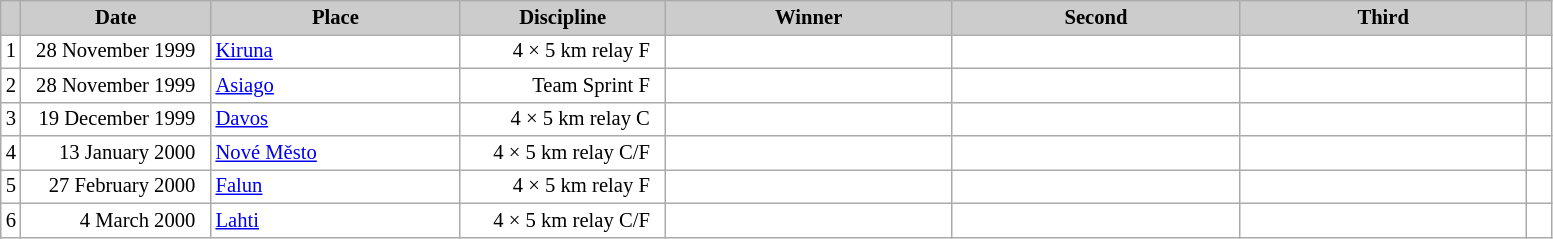<table class="wikitable plainrowheaders" style="background:#fff; font-size:86%; line-height:16px; border:grey solid 1px; border-collapse:collapse;">
<tr style="background:#ccc; text-align:center;">
<th scope="col" style="background:#ccc; width=20 px;"></th>
<th scope="col" style="background:#ccc; width:120px;">Date</th>
<th scope="col" style="background:#ccc; width:160px;">Place</th>
<th scope="col" style="background:#ccc; width:130px;">Discipline</th>
<th scope="col" style="background:#ccc; width:185px;">Winner</th>
<th scope="col" style="background:#ccc; width:185px;">Second</th>
<th scope="col" style="background:#ccc; width:185px;">Third</th>
<th scope="col" style="background:#ccc; width:10px;"></th>
</tr>
<tr>
<td align=center>1</td>
<td align=right>28 November 1999  </td>
<td> <a href='#'>Kiruna</a></td>
<td align=right>4 × 5 km relay F  </td>
<td></td>
<td></td>
<td></td>
<td></td>
</tr>
<tr>
<td align=center>2</td>
<td align=right>28 November 1999  </td>
<td> <a href='#'>Asiago</a></td>
<td align=right>Team Sprint F  </td>
<td></td>
<td></td>
<td></td>
<td></td>
</tr>
<tr>
<td align=center>3</td>
<td align=right>19 December 1999  </td>
<td> <a href='#'>Davos</a></td>
<td align=right>4 × 5 km relay C  </td>
<td></td>
<td></td>
<td></td>
<td></td>
</tr>
<tr>
<td align=center>4</td>
<td align=right>13 January 2000  </td>
<td> <a href='#'>Nové Město</a></td>
<td align=right>4 × 5 km relay C/F  </td>
<td></td>
<td></td>
<td></td>
<td></td>
</tr>
<tr>
<td align=center>5</td>
<td align=right>27 February 2000  </td>
<td> <a href='#'>Falun</a></td>
<td align=right>4 × 5 km relay F  </td>
<td></td>
<td></td>
<td></td>
<td></td>
</tr>
<tr>
<td align=center>6</td>
<td align=right>4 March 2000  </td>
<td> <a href='#'>Lahti</a></td>
<td align=right>4 × 5 km relay C/F  </td>
<td></td>
<td></td>
<td></td>
<td></td>
</tr>
</table>
